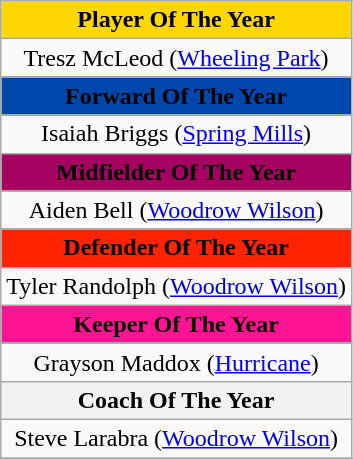<table class="wikitable" style="text-align:center">
<tr>
<th colspan="3" style="background-color: gold">Player Of The Year</th>
</tr>
<tr>
<td colspan="3">Tresz McLeod (<a href='#'>Wheeling Park</a>)</td>
</tr>
<tr>
<th colspan="3" style="background-color: #0047AB">Forward Of The Year</th>
</tr>
<tr>
<td colspan="3">Isaiah Briggs (<a href='#'>Spring Mills</a>)</td>
</tr>
<tr>
<th colspan="3" style="background-color: #a60261">Midfielder Of The Year</th>
</tr>
<tr>
<td colspan="3">Aiden Bell (<a href='#'>Woodrow Wilson</a>)</td>
</tr>
<tr>
<th colspan="3" style="background-color: #ff2301">Defender Of The Year</th>
</tr>
<tr>
<td colspan="3">Tyler Randolph (<a href='#'>Woodrow Wilson</a>)</td>
</tr>
<tr>
<th colspan="3" style="background-color: #ff1493">Keeper Of The Year</th>
</tr>
<tr>
<td colspan="3">Grayson Maddox (<a href='#'>Hurricane</a>)</td>
</tr>
<tr>
<th colspan="3">Coach Of The Year</th>
</tr>
<tr>
<td colspan="3">Steve Larabra (<a href='#'>Woodrow Wilson</a>)</td>
</tr>
<tr>
</tr>
</table>
